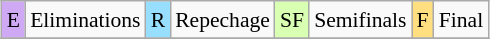<table class="wikitable" style="margin:0.5em auto; font-size:90%; line-height:1.25em;" width=20%;>
<tr>
<td style="background-color:#D0A9F5;text-align:center;">E</td>
<td>Eliminations</td>
<td style="background-color:#97DEFF;text-align:center;">R</td>
<td>Repechage</td>
<td style="background-color:#D9FFB2;text-align:center;">SF</td>
<td>Semifinals</td>
<td style="background-color:#FFDF80;text-align:center;">F</td>
<td>Final</td>
</tr>
<tr>
</tr>
</table>
